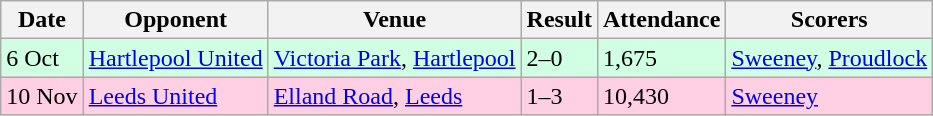<table class="wikitable">
<tr>
<th>Date</th>
<th>Opponent</th>
<th>Venue</th>
<th>Result</th>
<th>Attendance</th>
<th>Scorers</th>
</tr>
<tr style="background:#d0ffe3;">
<td>6 Oct</td>
<td><a href='#'>Hartlepool United</a><br></td>
<td><a href='#'>Victoria Park</a>, <a href='#'>Hartlepool</a></td>
<td>2–0</td>
<td>1,675</td>
<td><a href='#'>Sweeney</a>, <a href='#'>Proudlock</a></td>
</tr>
<tr style="background:#ffd0e3;">
<td>10 Nov</td>
<td><a href='#'>Leeds United</a><br></td>
<td><a href='#'>Elland Road</a>, <a href='#'>Leeds</a></td>
<td>1–3</td>
<td>10,430</td>
<td><a href='#'>Sweeney</a></td>
</tr>
</table>
